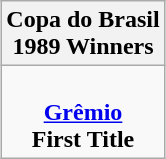<table class="wikitable" style="text-align: center; margin: 0 auto;">
<tr>
<th>Copa do Brasil<br>1989 Winners</th>
</tr>
<tr>
<td><br><strong><a href='#'>Grêmio</a></strong><br><strong>First Title</strong></td>
</tr>
</table>
